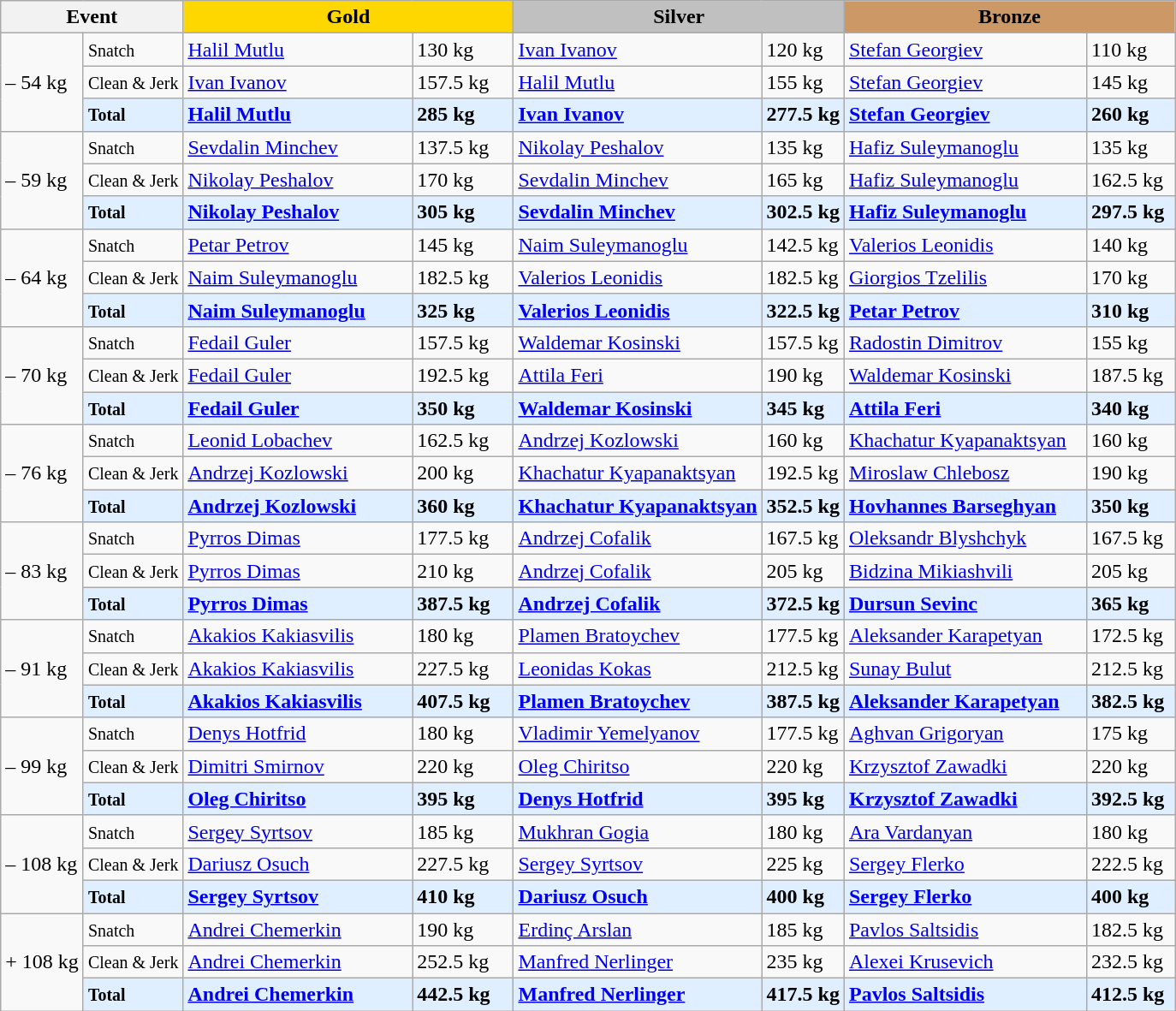<table class="wikitable">
<tr>
<th colspan="2" width="80">Event</th>
<th colspan="2" style="background:gold; width:250px;">Gold</th>
<th colspan="2" style="background:silver; width:250px;">Silver</th>
<th colspan="2" style="background:#c96; width:250px;">Bronze</th>
</tr>
<tr>
<td rowspan=3>– 54 kg<br></td>
<td><small>Snatch</small></td>
<td> <a href='#'>Halil Mutlu</a></td>
<td>130 kg</td>
<td> <a href='#'>Ivan Ivanov</a></td>
<td>120 kg</td>
<td> <a href='#'>Stefan Georgiev</a></td>
<td>110 kg</td>
</tr>
<tr>
<td><small>Clean & Jerk</small></td>
<td> <a href='#'>Ivan Ivanov</a></td>
<td>157.5 kg</td>
<td> <a href='#'>Halil Mutlu</a></td>
<td>155 kg</td>
<td> <a href='#'>Stefan Georgiev</a></td>
<td>145 kg</td>
</tr>
<tr bgcolor=#dfefff>
<td><small><strong>Total</strong></small></td>
<td> <strong><a href='#'>Halil Mutlu</a></strong></td>
<td><strong>285 kg</strong></td>
<td> <strong><a href='#'>Ivan Ivanov</a></strong></td>
<td><strong>277.5 kg</strong></td>
<td> <strong><a href='#'>Stefan Georgiev</a></strong></td>
<td><strong>260 kg</strong></td>
</tr>
<tr>
<td rowspan=3>– 59 kg<br></td>
<td><small>Snatch</small></td>
<td> <a href='#'>Sevdalin Minchev</a></td>
<td>137.5 kg</td>
<td> <a href='#'>Nikolay Peshalov</a></td>
<td>135 kg</td>
<td> <a href='#'>Hafiz Suleymanoglu</a></td>
<td>135 kg</td>
</tr>
<tr>
<td><small>Clean & Jerk</small></td>
<td> <a href='#'>Nikolay Peshalov</a></td>
<td>170 kg</td>
<td> <a href='#'>Sevdalin Minchev</a></td>
<td>165 kg</td>
<td> <a href='#'>Hafiz Suleymanoglu</a></td>
<td>162.5 kg</td>
</tr>
<tr bgcolor=#dfefff>
<td><small><strong>Total</strong></small></td>
<td> <strong><a href='#'>Nikolay Peshalov</a></strong></td>
<td><strong>305 kg</strong></td>
<td> <strong><a href='#'>Sevdalin Minchev</a></strong></td>
<td><strong>302.5 kg</strong></td>
<td> <strong><a href='#'>Hafiz Suleymanoglu</a></strong></td>
<td><strong>297.5 kg</strong></td>
</tr>
<tr>
<td rowspan=3>– 64 kg<br></td>
<td><small>Snatch</small></td>
<td> <a href='#'>Petar Petrov</a></td>
<td>145 kg</td>
<td> <a href='#'>Naim Suleymanoglu</a></td>
<td>142.5 kg</td>
<td> <a href='#'>Valerios Leonidis</a></td>
<td>140 kg</td>
</tr>
<tr>
<td><small>Clean & Jerk</small></td>
<td> <a href='#'>Naim Suleymanoglu</a></td>
<td>182.5 kg</td>
<td> <a href='#'>Valerios Leonidis</a></td>
<td>182.5 kg</td>
<td> <a href='#'>Giorgios Tzelilis</a></td>
<td>170 kg</td>
</tr>
<tr bgcolor=#dfefff>
<td><small><strong>Total</strong></small></td>
<td> <strong><a href='#'>Naim Suleymanoglu</a></strong></td>
<td><strong>325 kg</strong></td>
<td> <strong><a href='#'>Valerios Leonidis</a></strong></td>
<td><strong>322.5 kg</strong></td>
<td> <strong><a href='#'>Petar Petrov</a></strong></td>
<td><strong>310 kg</strong></td>
</tr>
<tr>
<td rowspan=3>– 70 kg<br></td>
<td><small>Snatch</small></td>
<td> <a href='#'>Fedail Guler</a></td>
<td>157.5 kg</td>
<td> <a href='#'>Waldemar Kosinski</a></td>
<td>157.5 kg</td>
<td> <a href='#'>Radostin Dimitrov</a></td>
<td>155 kg</td>
</tr>
<tr>
<td><small>Clean & Jerk</small></td>
<td> <a href='#'>Fedail Guler</a></td>
<td>192.5 kg</td>
<td> <a href='#'>Attila Feri</a></td>
<td>190 kg</td>
<td> <a href='#'>Waldemar Kosinski</a></td>
<td>187.5 kg</td>
</tr>
<tr bgcolor=#dfefff>
<td><small><strong>Total</strong></small></td>
<td> <strong><a href='#'>Fedail Guler</a></strong></td>
<td><strong>350 kg</strong></td>
<td> <strong><a href='#'>Waldemar Kosinski</a></strong></td>
<td><strong>345 kg</strong></td>
<td> <strong><a href='#'>Attila Feri</a></strong></td>
<td><strong>340 kg</strong></td>
</tr>
<tr>
<td rowspan=3>– 76 kg<br></td>
<td><small>Snatch</small></td>
<td> <a href='#'>Leonid Lobachev</a></td>
<td>162.5 kg</td>
<td> <a href='#'>Andrzej Kozlowski</a></td>
<td>160 kg</td>
<td> <a href='#'>Khachatur Kyapanaktsyan</a></td>
<td>160 kg</td>
</tr>
<tr>
<td><small>Clean & Jerk</small></td>
<td> <a href='#'>Andrzej Kozlowski</a></td>
<td>200 kg</td>
<td> <a href='#'>Khachatur Kyapanaktsyan</a></td>
<td>192.5 kg</td>
<td> <a href='#'>Miroslaw Chlebosz</a></td>
<td>190 kg</td>
</tr>
<tr bgcolor=#dfefff>
<td><small><strong>Total</strong></small></td>
<td> <strong><a href='#'>Andrzej Kozlowski</a></strong></td>
<td><strong>360 kg</strong></td>
<td> <strong><a href='#'>Khachatur Kyapanaktsyan</a></strong></td>
<td><strong>352.5 kg</strong></td>
<td> <strong><a href='#'>Hovhannes Barseghyan</a></strong></td>
<td><strong>350 kg</strong></td>
</tr>
<tr>
<td rowspan=3>– 83 kg<br></td>
<td><small>Snatch</small></td>
<td> <a href='#'>Pyrros Dimas</a></td>
<td>177.5 kg</td>
<td> <a href='#'>Andrzej Cofalik</a></td>
<td>167.5 kg</td>
<td> <a href='#'>Oleksandr Blyshchyk</a></td>
<td>167.5 kg</td>
</tr>
<tr>
<td><small>Clean & Jerk</small></td>
<td> <a href='#'>Pyrros Dimas</a></td>
<td>210 kg</td>
<td> <a href='#'>Andrzej Cofalik</a></td>
<td>205 kg</td>
<td> <a href='#'>Bidzina Mikiashvili</a></td>
<td>205 kg</td>
</tr>
<tr bgcolor=#dfefff>
<td><small><strong>Total</strong></small></td>
<td> <strong><a href='#'>Pyrros Dimas</a></strong></td>
<td><strong>387.5 kg</strong></td>
<td> <strong><a href='#'>Andrzej Cofalik</a></strong></td>
<td><strong>372.5 kg</strong></td>
<td> <strong><a href='#'>Dursun Sevinc</a></strong></td>
<td><strong>365 kg</strong></td>
</tr>
<tr>
<td rowspan=3>– 91 kg<br></td>
<td><small>Snatch</small></td>
<td> <a href='#'>Akakios Kakiasvilis</a></td>
<td>180 kg</td>
<td> <a href='#'>Plamen Bratoychev</a></td>
<td>177.5 kg</td>
<td> <a href='#'>Aleksander Karapetyan</a></td>
<td>172.5 kg</td>
</tr>
<tr>
<td><small>Clean & Jerk</small></td>
<td> <a href='#'>Akakios Kakiasvilis</a></td>
<td>227.5 kg</td>
<td> <a href='#'>Leonidas Kokas</a></td>
<td>212.5 kg</td>
<td> <a href='#'>Sunay Bulut</a></td>
<td>212.5 kg</td>
</tr>
<tr bgcolor=#dfefff>
<td><small><strong>Total</strong></small></td>
<td> <strong><a href='#'>Akakios Kakiasvilis</a></strong></td>
<td><strong>407.5 kg</strong></td>
<td> <strong><a href='#'>Plamen Bratoychev</a></strong></td>
<td><strong>387.5 kg</strong></td>
<td> <strong><a href='#'>Aleksander Karapetyan</a></strong></td>
<td><strong>382.5 kg</strong></td>
</tr>
<tr>
<td rowspan=3>– 99 kg<br></td>
<td><small>Snatch</small></td>
<td> <a href='#'>Denys Hotfrid</a></td>
<td>180 kg</td>
<td> <a href='#'>Vladimir Yemelyanov</a></td>
<td>177.5 kg</td>
<td> <a href='#'>Aghvan Grigoryan</a></td>
<td>175 kg</td>
</tr>
<tr>
<td><small>Clean & Jerk</small></td>
<td> <a href='#'>Dimitri Smirnov</a></td>
<td>220 kg</td>
<td> <a href='#'>Oleg Chiritso</a></td>
<td>220 kg</td>
<td> <a href='#'>Krzysztof Zawadki</a></td>
<td>220 kg</td>
</tr>
<tr bgcolor=#dfefff>
<td><small><strong>Total</strong></small></td>
<td> <strong><a href='#'>Oleg Chiritso</a></strong></td>
<td><strong>395 kg</strong></td>
<td> <strong><a href='#'>Denys Hotfrid</a></strong></td>
<td><strong>395 kg</strong></td>
<td> <strong><a href='#'>Krzysztof Zawadki</a></strong></td>
<td><strong>392.5 kg</strong></td>
</tr>
<tr>
<td rowspan=3>– 108 kg<br></td>
<td><small>Snatch</small></td>
<td> <a href='#'>Sergey Syrtsov</a></td>
<td>185 kg</td>
<td> <a href='#'>Mukhran Gogia</a></td>
<td>180 kg</td>
<td> <a href='#'>Ara Vardanyan</a></td>
<td>180 kg</td>
</tr>
<tr>
<td><small>Clean & Jerk</small></td>
<td> <a href='#'>Dariusz Osuch</a></td>
<td>227.5 kg</td>
<td> <a href='#'>Sergey Syrtsov</a></td>
<td>225 kg</td>
<td> <a href='#'>Sergey Flerko</a></td>
<td>222.5 kg</td>
</tr>
<tr bgcolor=#dfefff>
<td><small><strong>Total</strong></small></td>
<td> <strong><a href='#'>Sergey Syrtsov</a></strong></td>
<td><strong>410 kg</strong></td>
<td> <strong><a href='#'>Dariusz Osuch</a></strong></td>
<td><strong>400 kg</strong></td>
<td> <strong><a href='#'>Sergey Flerko</a></strong></td>
<td><strong>400 kg</strong></td>
</tr>
<tr>
<td rowspan=3>+ 108 kg<br></td>
<td><small>Snatch</small></td>
<td> <a href='#'>Andrei Chemerkin</a></td>
<td>190 kg</td>
<td> <a href='#'>Erdinç Arslan</a></td>
<td>185 kg</td>
<td> <a href='#'>Pavlos Saltsidis</a></td>
<td>182.5 kg</td>
</tr>
<tr>
<td><small>Clean & Jerk</small></td>
<td> <a href='#'>Andrei Chemerkin</a></td>
<td>252.5 kg</td>
<td> <a href='#'>Manfred Nerlinger</a></td>
<td>235 kg</td>
<td> <a href='#'>Alexei Krusevich</a></td>
<td>232.5 kg</td>
</tr>
<tr bgcolor=#dfefff>
<td><small><strong>Total</strong></small></td>
<td> <strong><a href='#'>Andrei Chemerkin</a></strong></td>
<td><strong>442.5 kg</strong></td>
<td> <strong><a href='#'>Manfred Nerlinger</a></strong></td>
<td><strong>417.5 kg</strong></td>
<td> <strong><a href='#'>Pavlos Saltsidis</a></strong></td>
<td><strong>412.5 kg</strong></td>
</tr>
</table>
